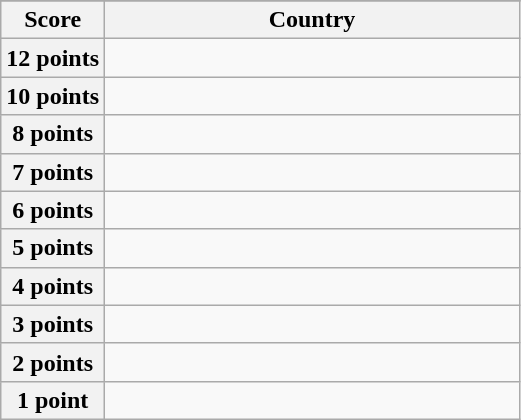<table class="wikitable">
<tr>
</tr>
<tr>
<th scope="col" width="20%">Score</th>
<th scope="col">Country</th>
</tr>
<tr>
<th scope="row">12 points</th>
<td></td>
</tr>
<tr>
<th scope="row">10 points</th>
<td></td>
</tr>
<tr>
<th scope="row">8 points</th>
<td></td>
</tr>
<tr>
<th scope="row">7 points</th>
<td></td>
</tr>
<tr>
<th scope="row">6 points</th>
<td></td>
</tr>
<tr>
<th scope="row">5 points</th>
<td></td>
</tr>
<tr>
<th scope="row">4 points</th>
<td></td>
</tr>
<tr>
<th scope="row">3 points</th>
<td></td>
</tr>
<tr>
<th scope="row">2 points</th>
<td></td>
</tr>
<tr>
<th scope="row">1 point</th>
<td></td>
</tr>
</table>
